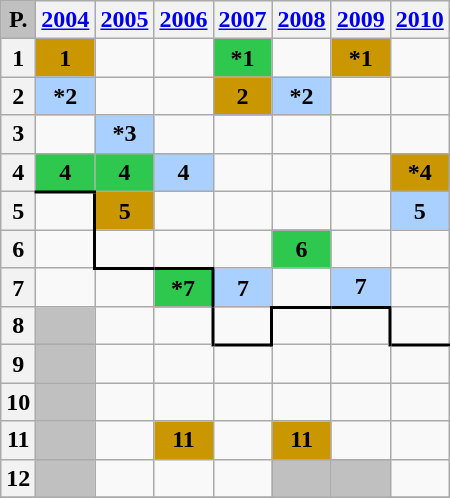<table class="wikitable nowrap" style="text-align: center; font-size:100%">
<tr>
<th style="background:#c0c0c0">P.</th>
<th><a href='#'>2004</a></th>
<th><a href='#'>2005</a></th>
<th><a href='#'>2006</a></th>
<th><a href='#'>2007</a></th>
<th><a href='#'>2008</a></th>
<th><a href='#'>2009</a></th>
<th><a href='#'>2010</a></th>
</tr>
<tr>
<th>1</th>
<td style="background-color:#CB9700; color:black;"><strong>1</strong></td>
<td></td>
<td></td>
<td style="background-color:#2DC84D; color:black;"><strong>*1</strong></td>
<td></td>
<td style="background-color:#CB9700; color:black;"><strong>*1</strong></td>
<td></td>
</tr>
<tr>
<th>2</th>
<td style="background-color:#AAD0FF;color:black;"><strong>*2</strong></td>
<td></td>
<td></td>
<td style="background-color:#CB9700; color:black;"><strong>2</strong></td>
<td style="background-color:#AAD0FF;color:black;"><strong>*2</strong></td>
<td></td>
<td></td>
</tr>
<tr>
<th>3</th>
<td></td>
<td style="background-color:#AAD0FF;color:black;"><strong>*3</strong></td>
<td></td>
<td></td>
<td></td>
<td></td>
<td></td>
</tr>
<tr>
<th>4</th>
<td style="background-color:#2DC84D; color:black; border-bottom:2px solid black;"><strong>4</strong></td>
<td style="background-color:#2DC84D; color:black;"><strong>4</strong></td>
<td style="background-color:#AAD0FF;color:black;"><strong>4</strong></td>
<td></td>
<td></td>
<td></td>
<td style="background-color:#CB9700; color:black;"><strong>*4</strong></td>
</tr>
<tr>
<th>5</th>
<td style="border-right:2px solid black;"></td>
<td style="background-color:#CB9700; color:black;"><strong>5</strong></td>
<td></td>
<td></td>
<td></td>
<td></td>
<td style="background-color:#AAD0FF;color:black;"><strong>5</strong></td>
</tr>
<tr>
<th>6</th>
<td style="border-right:2px solid black;"></td>
<td style="border-bottom:2px solid black;"></td>
<td style="border-bottom:2px solid black;"></td>
<td></td>
<td style="background-color:#2DC84D; color:black;"><strong>6</strong></td>
<td></td>
</tr>
<tr>
<th>7</th>
<td></td>
<td></td>
<td style="background-color:#2DC84D; color:black; border-right:2px solid black;"><strong>*7</strong></td>
<td style="background-color:#AAD0FF;color:black;"><strong>7</strong></td>
<td style="border-bottom:2px solid black;"></td>
<td style="background-color:#AAD0FF;color:black; border-bottom:2px solid black;"><strong>7</strong></td>
<td></td>
</tr>
<tr>
<th>8</th>
<td style="background:#c0c0c0"></td>
<td></td>
<td style="border-right:2px solid black;"></td>
<td style="border-bottom:2px solid black; border-right:2px solid black;"></td>
<td></td>
<td style="border-right:2px solid black;"></td>
<td style="border-bottom:2px solid black;"></td>
</tr>
<tr>
<th>9</th>
<td style="background:#c0c0c0"></td>
<td></td>
<td></td>
<td></td>
<td></td>
<td></td>
<td></td>
</tr>
<tr>
<th>10</th>
<td style="background:#c0c0c0"></td>
<td></td>
<td></td>
<td></td>
<td></td>
<td></td>
</tr>
<tr>
<th>11</th>
<td style="background:#c0c0c0"></td>
<td></td>
<td style="background-color:#CB9700; color:black;"><strong>11</strong></td>
<td></td>
<td style="background-color:#CB9700; color:black;"><strong>11</strong></td>
<td></td>
<td></td>
</tr>
<tr>
<th>12</th>
<td style="background:#c0c0c0"></td>
<td></td>
<td></td>
<td></td>
<td style="background:#c0c0c0"></td>
<td style="background:#c0c0c0"></td>
<td></td>
</tr>
<tr>
</tr>
</table>
